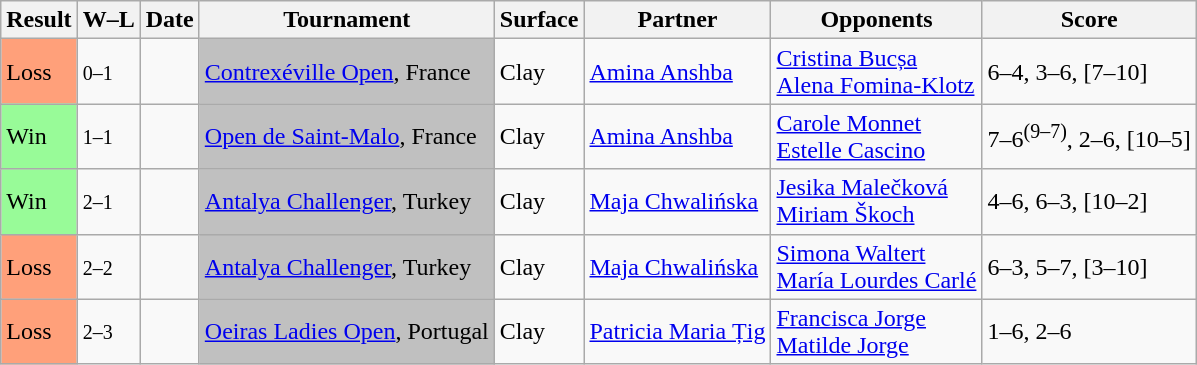<table class="sortable wikitable">
<tr>
<th>Result</th>
<th class="unsortable">W–L</th>
<th>Date</th>
<th>Tournament</th>
<th>Surface</th>
<th>Partner</th>
<th>Opponents</th>
<th class="unsortable">Score</th>
</tr>
<tr>
<td style="background:#ffa07a;">Loss</td>
<td><small>0–1</small></td>
<td><a href='#'></a></td>
<td bgcolor=silver><a href='#'>Contrexéville Open</a>, France</td>
<td>Clay</td>
<td> <a href='#'>Amina Anshba</a></td>
<td> <a href='#'>Cristina Bucșa</a> <br>  <a href='#'>Alena Fomina-Klotz</a></td>
<td>6–4, 3–6, [7–10]</td>
</tr>
<tr>
<td style="background:#98FB98;">Win</td>
<td><small>1–1</small></td>
<td><a href='#'></a></td>
<td bgcolor=silver><a href='#'>Open de Saint-Malo</a>, France</td>
<td>Clay</td>
<td> <a href='#'>Amina Anshba</a></td>
<td> <a href='#'>Carole Monnet</a> <br>  <a href='#'>Estelle Cascino</a></td>
<td>7–6<sup>(9–7)</sup>, 2–6, [10–5]</td>
</tr>
<tr>
<td bgcolor=98FB98>Win</td>
<td><small>2–1</small></td>
<td><a href='#'></a></td>
<td bgcolor=silver><a href='#'>Antalya Challenger</a>, Turkey</td>
<td>Clay</td>
<td> <a href='#'>Maja Chwalińska</a></td>
<td> <a href='#'>Jesika Malečková</a> <br>  <a href='#'>Miriam Škoch</a></td>
<td>4–6, 6–3, [10–2]</td>
</tr>
<tr>
<td style="background:#ffa07a;">Loss</td>
<td><small>2–2</small></td>
<td><a href='#'></a></td>
<td bgcolor=silver><a href='#'>Antalya Challenger</a>, Turkey</td>
<td>Clay</td>
<td> <a href='#'>Maja Chwalińska</a></td>
<td> <a href='#'>Simona Waltert</a> <br>  <a href='#'>María Lourdes Carlé</a></td>
<td>6–3, 5–7, [3–10]</td>
</tr>
<tr>
<td style="background:#ffa07a;">Loss</td>
<td><small>2–3</small></td>
<td><a href='#'></a></td>
<td bgcolor=silver><a href='#'>Oeiras Ladies Open</a>, Portugal</td>
<td>Clay</td>
<td> <a href='#'>Patricia Maria Țig</a></td>
<td> <a href='#'>Francisca Jorge</a> <br>  <a href='#'>Matilde Jorge</a></td>
<td>1–6, 2–6</td>
</tr>
</table>
